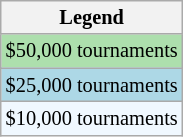<table class=wikitable style="font-size:85%">
<tr>
<th>Legend</th>
</tr>
<tr style="background:#addfad;">
<td>$50,000 tournaments</td>
</tr>
<tr style="background:lightblue;">
<td>$25,000 tournaments</td>
</tr>
<tr style="background:#f0f8ff;">
<td>$10,000 tournaments</td>
</tr>
</table>
